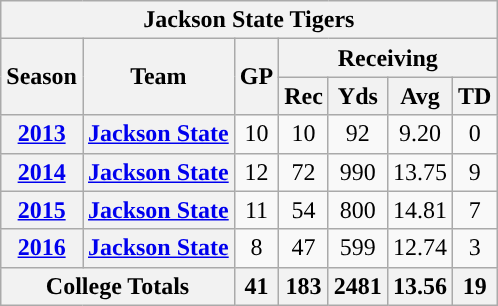<table class="wikitable" style="text-align:center;">
<tr>
<th colspan="10">Jackson State Tigers</th>
</tr>
<tr>
<th rowspan="2">Season</th>
<th rowspan="2">Team</th>
<th rowspan="2">GP</th>
<th colspan="4">Receiving</th>
</tr>
<tr>
<th>Rec</th>
<th>Yds</th>
<th>Avg</th>
<th>TD</th>
</tr>
<tr>
<th><a href='#'>2013</a></th>
<th><a href='#'>Jackson State</a></th>
<td>10</td>
<td>10</td>
<td>92</td>
<td>9.20</td>
<td>0</td>
</tr>
<tr>
<th><a href='#'>2014</a></th>
<th><a href='#'>Jackson State</a></th>
<td>12</td>
<td>72</td>
<td>990</td>
<td>13.75</td>
<td>9</td>
</tr>
<tr>
<th><a href='#'>2015</a></th>
<th><a href='#'>Jackson State</a></th>
<td>11</td>
<td>54</td>
<td>800</td>
<td>14.81</td>
<td>7</td>
</tr>
<tr>
<th><a href='#'>2016</a></th>
<th><a href='#'>Jackson State</a></th>
<td>8</td>
<td>47</td>
<td>599</td>
<td>12.74</td>
<td>3</td>
</tr>
<tr>
<th colspan="2">College Totals</th>
<th>41</th>
<th>183</th>
<th>2481</th>
<th>13.56</th>
<th>19</th>
</tr>
</table>
